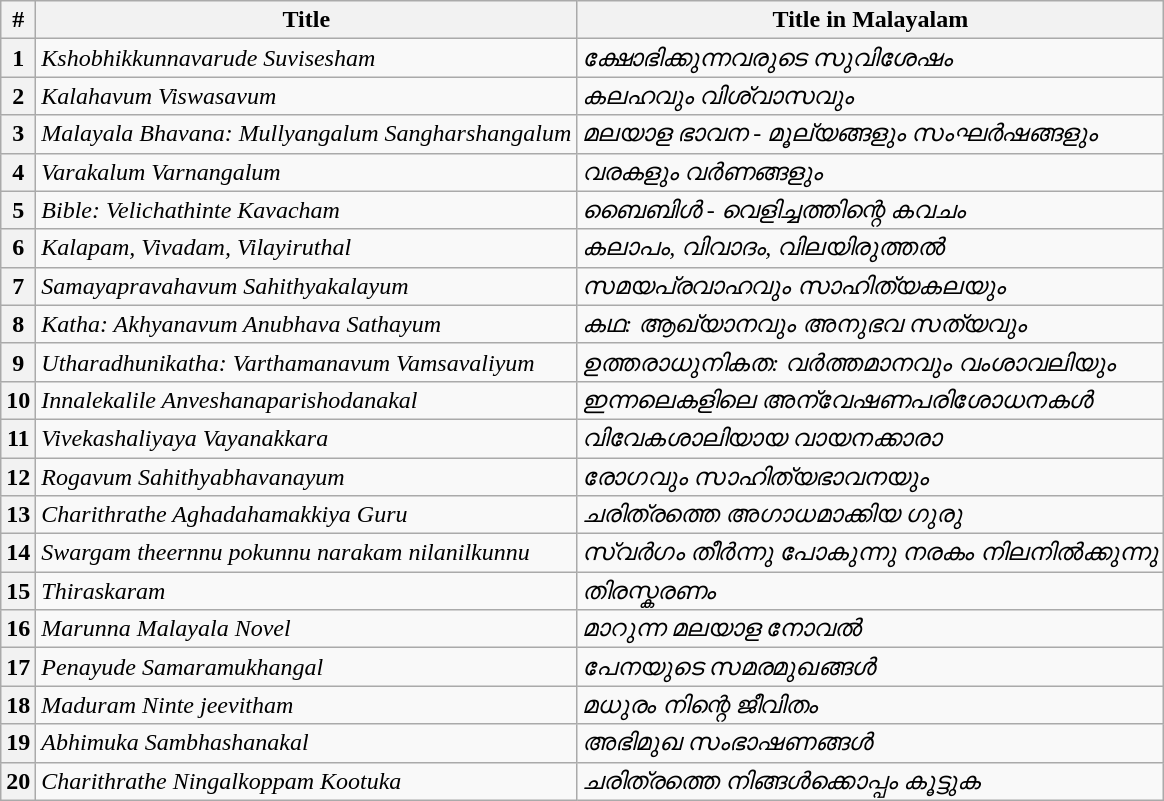<table class="wikitable">
<tr>
<th>#</th>
<th>Title</th>
<th>Title in Malayalam</th>
</tr>
<tr>
<th>1</th>
<td><em>Kshobhikkunnavarude Suvisesham</em></td>
<td><em>ക്ഷോഭിക്കുന്നവരുടെ സുവിശേഷം </em></td>
</tr>
<tr>
<th>2</th>
<td><em>Kalahavum Viswasavum</em></td>
<td><em>കലഹവും വിശ്വാസവും </em></td>
</tr>
<tr>
<th>3</th>
<td><em>Malayala Bhavana: Mullyangalum Sangharshangalum</em></td>
<td><em>മലയാള ഭാവന - മൂല്യങ്ങളും സംഘർഷങ്ങളും </em></td>
</tr>
<tr>
<th>4</th>
<td><em>Varakalum Varnangalum</em></td>
<td><em>വരകളും വർണങ്ങളും </em></td>
</tr>
<tr>
<th>5</th>
<td><em>Bible: Velichathinte Kavacham</em></td>
<td><em>ബൈബിൾ - വെളിച്ചത്തിന്റെ കവചം </em></td>
</tr>
<tr>
<th>6</th>
<td><em>Kalapam, Vivadam, Vilayiruthal</em></td>
<td><em>കലാപം, വിവാദം, വിലയിരുത്തൽ </em></td>
</tr>
<tr>
<th>7</th>
<td><em>Samayapravahavum Sahithyakalayum</em></td>
<td><em>സമയപ്രവാഹവും സാഹിത്യകലയും</em></td>
</tr>
<tr>
<th>8</th>
<td><em>Katha: Akhyanavum Anubhava Sathayum</em></td>
<td><em>കഥ: ആഖ്യാനവും അനുഭവ സത്യവും </em></td>
</tr>
<tr>
<th>9</th>
<td><em>Utharadhunikatha: Varthamanavum Vamsavaliyum</em></td>
<td><em>ഉത്തരാധുനികത: വർത്തമാനവും വംശാവലിയും </em></td>
</tr>
<tr>
<th>10</th>
<td><em>Innalekalile Anveshanaparishodanakal</em></td>
<td><em>ഇന്നലെകളിലെ അന്വേഷണപരിശോധനകൾ</em></td>
</tr>
<tr>
<th>11</th>
<td><em>Vivekashaliyaya Vayanakkara</em></td>
<td><em>വിവേകശാലിയായ വായനക്കാരാ</em></td>
</tr>
<tr>
<th>12</th>
<td><em>Rogavum Sahithyabhavanayum</em></td>
<td><em>രോഗവും സാഹിത്യഭാവനയും</em></td>
</tr>
<tr>
<th>13</th>
<td><em>Charithrathe Aghadahamakkiya Guru</em></td>
<td><em>ചരിത്രത്തെ അഗാധമാക്കിയ ഗുരു </em></td>
</tr>
<tr>
<th>14</th>
<td><em>Swargam theernnu pokunnu narakam nilanilkunnu</em></td>
<td><em>സ്വർഗം തീർന്നു പോകുന്നു നരകം നിലനിൽക്കുന്നു </em></td>
</tr>
<tr>
<th>15</th>
<td><em>Thiraskaram</em></td>
<td><em>തിരസ്കരണം  </em></td>
</tr>
<tr>
<th>16</th>
<td><em>Marunna Malayala Novel</em></td>
<td><em>മാറുന്ന മലയാള നോവൽ</em></td>
</tr>
<tr>
<th>17</th>
<td><em>Penayude Samaramukhangal</em></td>
<td><em>പേനയുടെ സമരമുഖങ്ങൾ</em></td>
</tr>
<tr>
<th>18</th>
<td><em>Maduram Ninte jeevitham</em></td>
<td><em>മധുരം നിന്റെ ജീവിതം </em></td>
</tr>
<tr>
<th>19</th>
<td><em>Abhimuka Sambhashanakal</em></td>
<td><em>അഭിമുഖ സംഭാഷണങ്ങൾ </em></td>
</tr>
<tr>
<th>20</th>
<td><em>Charithrathe Ningalkoppam Kootuka</em></td>
<td><em>ചരിത്രത്തെ നിങ്ങൾക്കൊപ്പം കൂട്ടുക</em></td>
</tr>
</table>
